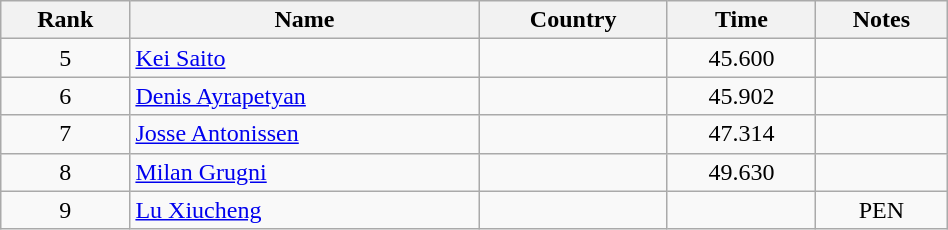<table class="wikitable sortable" style="text-align:center" width=50%>
<tr>
<th>Rank</th>
<th>Name</th>
<th>Country</th>
<th>Time</th>
<th>Notes</th>
</tr>
<tr>
<td>5</td>
<td align=left><a href='#'>Kei Saito</a></td>
<td align=left></td>
<td>45.600</td>
<td></td>
</tr>
<tr>
<td>6</td>
<td align=left><a href='#'>Denis Ayrapetyan</a></td>
<td align=left></td>
<td>45.902</td>
<td></td>
</tr>
<tr>
<td>7</td>
<td align=left><a href='#'>Josse Antonissen</a></td>
<td align=left></td>
<td>47.314</td>
<td></td>
</tr>
<tr>
<td>8</td>
<td align=left><a href='#'>Milan Grugni</a></td>
<td align=left></td>
<td>49.630</td>
<td></td>
</tr>
<tr>
<td>9</td>
<td align=left><a href='#'>Lu Xiucheng</a></td>
<td align=left></td>
<td></td>
<td>PEN</td>
</tr>
</table>
